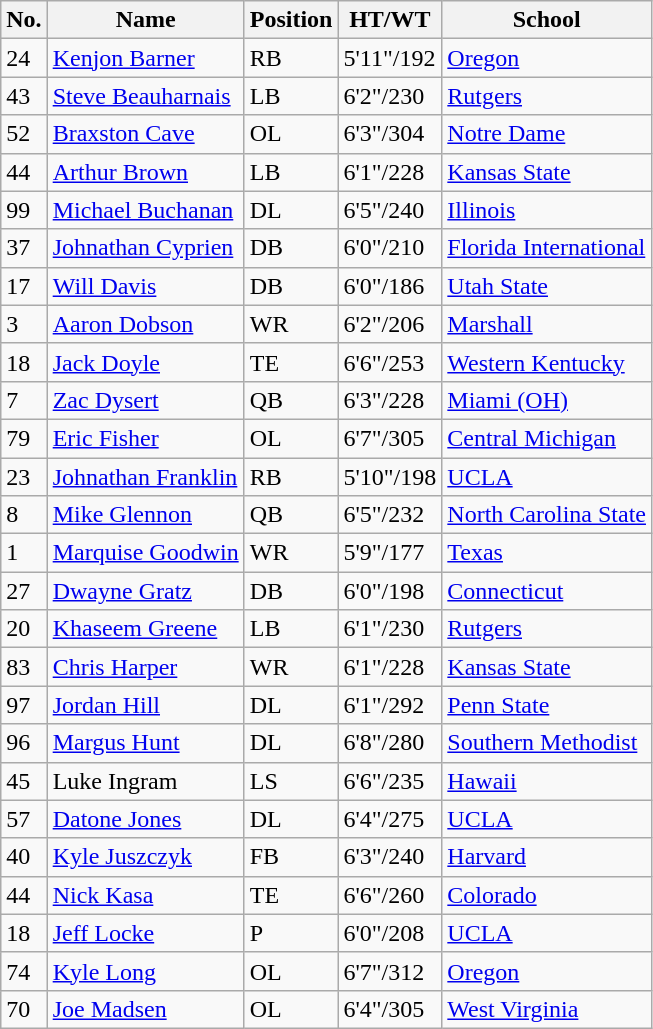<table class="wikitable">
<tr>
<th>No.</th>
<th>Name</th>
<th>Position</th>
<th>HT/WT</th>
<th>School</th>
</tr>
<tr>
<td>24</td>
<td><a href='#'>Kenjon Barner</a></td>
<td>RB</td>
<td>5'11"/192</td>
<td><a href='#'>Oregon</a></td>
</tr>
<tr>
<td>43</td>
<td><a href='#'>Steve Beauharnais</a></td>
<td>LB</td>
<td>6'2"/230</td>
<td><a href='#'>Rutgers</a></td>
</tr>
<tr>
<td>52</td>
<td><a href='#'>Braxston Cave</a></td>
<td>OL</td>
<td>6'3"/304</td>
<td><a href='#'>Notre Dame</a></td>
</tr>
<tr>
<td>44</td>
<td><a href='#'>Arthur Brown</a></td>
<td>LB</td>
<td>6'1"/228</td>
<td><a href='#'>Kansas State</a></td>
</tr>
<tr>
<td>99</td>
<td><a href='#'>Michael Buchanan</a></td>
<td>DL</td>
<td>6'5"/240</td>
<td><a href='#'>Illinois</a></td>
</tr>
<tr>
<td>37</td>
<td><a href='#'>Johnathan Cyprien</a></td>
<td>DB</td>
<td>6'0"/210</td>
<td><a href='#'>Florida International</a></td>
</tr>
<tr>
<td>17</td>
<td><a href='#'>Will Davis</a></td>
<td>DB</td>
<td>6'0"/186</td>
<td><a href='#'>Utah State</a></td>
</tr>
<tr>
<td>3</td>
<td><a href='#'>Aaron Dobson</a></td>
<td>WR</td>
<td>6'2"/206</td>
<td><a href='#'>Marshall</a></td>
</tr>
<tr>
<td>18</td>
<td><a href='#'>Jack Doyle</a></td>
<td>TE</td>
<td>6'6"/253</td>
<td><a href='#'>Western Kentucky</a></td>
</tr>
<tr>
<td>7</td>
<td><a href='#'>Zac Dysert</a></td>
<td>QB</td>
<td>6'3"/228</td>
<td><a href='#'>Miami (OH)</a></td>
</tr>
<tr>
<td>79</td>
<td><a href='#'>Eric Fisher</a></td>
<td>OL</td>
<td>6'7"/305</td>
<td><a href='#'>Central Michigan</a></td>
</tr>
<tr>
<td>23</td>
<td><a href='#'>Johnathan Franklin</a></td>
<td>RB</td>
<td>5'10"/198</td>
<td><a href='#'>UCLA</a></td>
</tr>
<tr>
<td>8</td>
<td><a href='#'>Mike Glennon</a></td>
<td>QB</td>
<td>6'5"/232</td>
<td><a href='#'>North Carolina State</a></td>
</tr>
<tr>
<td>1</td>
<td><a href='#'>Marquise Goodwin</a></td>
<td>WR</td>
<td>5'9"/177</td>
<td><a href='#'>Texas</a></td>
</tr>
<tr>
<td>27</td>
<td><a href='#'>Dwayne Gratz</a></td>
<td>DB</td>
<td>6'0"/198</td>
<td><a href='#'>Connecticut</a></td>
</tr>
<tr>
<td>20</td>
<td><a href='#'>Khaseem Greene</a></td>
<td>LB</td>
<td>6'1"/230</td>
<td><a href='#'>Rutgers</a></td>
</tr>
<tr>
<td>83</td>
<td><a href='#'>Chris Harper</a></td>
<td>WR</td>
<td>6'1"/228</td>
<td><a href='#'>Kansas State</a></td>
</tr>
<tr>
<td>97</td>
<td><a href='#'>Jordan Hill</a></td>
<td>DL</td>
<td>6'1"/292</td>
<td><a href='#'>Penn State</a></td>
</tr>
<tr>
<td>96</td>
<td><a href='#'>Margus Hunt</a></td>
<td>DL</td>
<td>6'8"/280</td>
<td><a href='#'>Southern Methodist</a></td>
</tr>
<tr>
<td>45</td>
<td>Luke Ingram</td>
<td>LS</td>
<td>6'6"/235</td>
<td><a href='#'>Hawaii</a></td>
</tr>
<tr>
<td>57</td>
<td><a href='#'>Datone Jones</a></td>
<td>DL</td>
<td>6'4"/275</td>
<td><a href='#'>UCLA</a></td>
</tr>
<tr>
<td>40</td>
<td><a href='#'>Kyle Juszczyk</a></td>
<td>FB</td>
<td>6'3"/240</td>
<td><a href='#'>Harvard</a></td>
</tr>
<tr>
<td>44</td>
<td><a href='#'>Nick Kasa</a></td>
<td>TE</td>
<td>6'6"/260</td>
<td><a href='#'>Colorado</a></td>
</tr>
<tr>
<td>18</td>
<td><a href='#'>Jeff Locke</a></td>
<td>P</td>
<td>6'0"/208</td>
<td><a href='#'>UCLA</a></td>
</tr>
<tr>
<td>74</td>
<td><a href='#'>Kyle Long</a></td>
<td>OL</td>
<td>6'7"/312</td>
<td><a href='#'>Oregon</a></td>
</tr>
<tr>
<td>70</td>
<td><a href='#'>Joe Madsen</a></td>
<td>OL</td>
<td>6'4"/305</td>
<td><a href='#'>West Virginia</a></td>
</tr>
</table>
